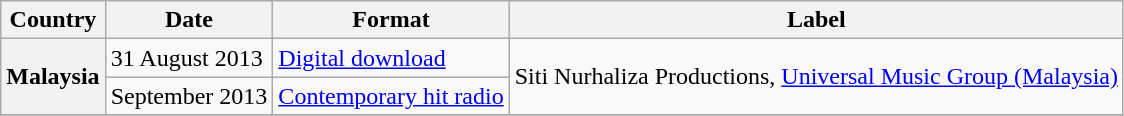<table class="wikitable plainrowheaders" border="1">
<tr>
<th>Country</th>
<th>Date</th>
<th>Format</th>
<th>Label</th>
</tr>
<tr>
<th rowspan="2">Malaysia</th>
<td rowspan="1">31 August 2013</td>
<td rowspan="1"><a href='#'>Digital download</a></td>
<td rowspan="2">Siti Nurhaliza Productions, <a href='#'>Universal Music Group (Malaysia)</a></td>
</tr>
<tr>
<td>September 2013</td>
<td><a href='#'>Contemporary hit radio</a></td>
</tr>
<tr>
</tr>
</table>
